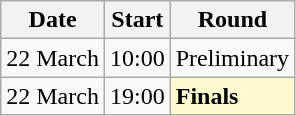<table class=wikitable>
<tr>
<th>Date</th>
<th>Start</th>
<th>Round</th>
</tr>
<tr>
<td>22 March</td>
<td>10:00</td>
<td>Preliminary</td>
</tr>
<tr>
<td>22 March</td>
<td>19:00</td>
<td style=background:lemonchiffon><strong>Finals</strong></td>
</tr>
</table>
